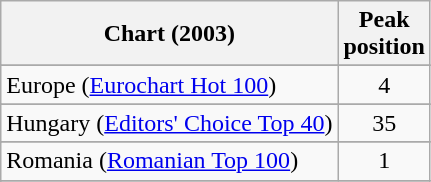<table class="wikitable sortable">
<tr>
<th>Chart (2003)</th>
<th>Peak<br>position</th>
</tr>
<tr>
</tr>
<tr>
</tr>
<tr>
<td>Europe (<a href='#'>Eurochart Hot 100</a>)</td>
<td align="center">4</td>
</tr>
<tr>
</tr>
<tr>
<td>Hungary (<a href='#'>Editors' Choice Top 40</a>)</td>
<td align="center">35</td>
</tr>
<tr>
</tr>
<tr>
</tr>
<tr>
</tr>
<tr>
</tr>
<tr>
<td>Romania (<a href='#'>Romanian Top 100</a>)</td>
<td align="center">1</td>
</tr>
<tr>
</tr>
<tr>
</tr>
</table>
